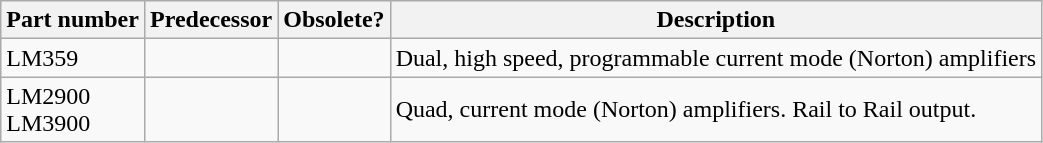<table class="wikitable">
<tr>
<th>Part number</th>
<th>Predecessor</th>
<th>Obsolete?</th>
<th>Description</th>
</tr>
<tr>
<td> LM359</td>
<td></td>
<td></td>
<td> Dual, high speed, programmable current mode (Norton) amplifiers</td>
</tr>
<tr>
<td> LM2900<br>LM3900</td>
<td></td>
<td></td>
<td> Quad, current mode (Norton) amplifiers. Rail to Rail output.</td>
</tr>
</table>
